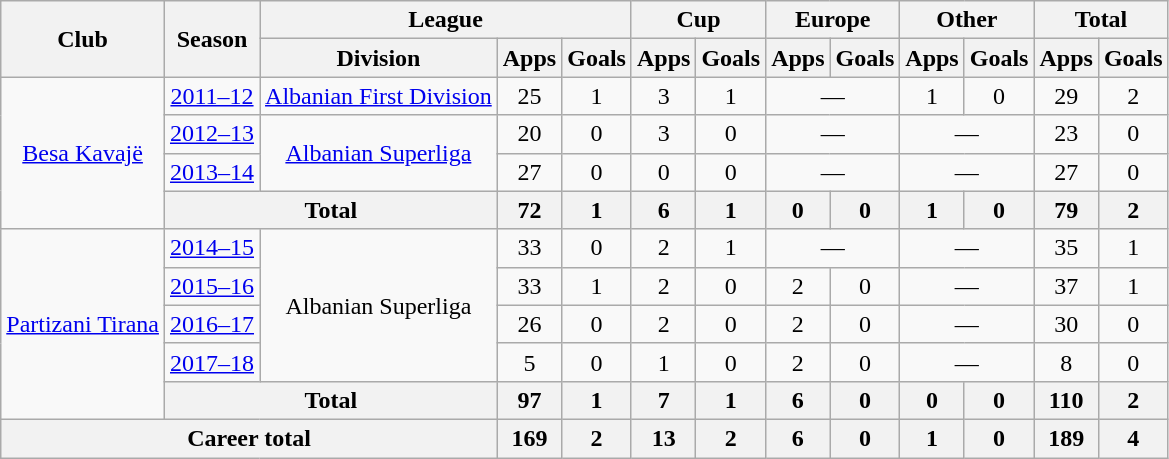<table class="wikitable" style="text-align:center">
<tr>
<th rowspan="2">Club</th>
<th rowspan="2">Season</th>
<th colspan="3">League</th>
<th colspan="2">Cup</th>
<th colspan="2">Europe</th>
<th colspan="2">Other</th>
<th colspan="2">Total</th>
</tr>
<tr>
<th>Division</th>
<th>Apps</th>
<th>Goals</th>
<th>Apps</th>
<th>Goals</th>
<th>Apps</th>
<th>Goals</th>
<th>Apps</th>
<th>Goals</th>
<th>Apps</th>
<th>Goals</th>
</tr>
<tr>
<td rowspan="4"><a href='#'>Besa Kavajë</a></td>
<td><a href='#'>2011–12</a></td>
<td><a href='#'>Albanian First Division</a></td>
<td>25</td>
<td>1</td>
<td>3</td>
<td>1</td>
<td colspan="2">—</td>
<td>1</td>
<td>0</td>
<td>29</td>
<td>2</td>
</tr>
<tr>
<td><a href='#'>2012–13</a></td>
<td rowspan="2"><a href='#'>Albanian Superliga</a></td>
<td>20</td>
<td>0</td>
<td>3</td>
<td>0</td>
<td colspan="2">—</td>
<td colspan="2">—</td>
<td>23</td>
<td>0</td>
</tr>
<tr>
<td><a href='#'>2013–14</a></td>
<td>27</td>
<td>0</td>
<td>0</td>
<td>0</td>
<td colspan="2">—</td>
<td colspan="2">—</td>
<td>27</td>
<td>0</td>
</tr>
<tr>
<th colspan="2">Total</th>
<th>72</th>
<th>1</th>
<th>6</th>
<th>1</th>
<th>0</th>
<th>0</th>
<th>1</th>
<th>0</th>
<th>79</th>
<th>2</th>
</tr>
<tr>
<td rowspan="5"><a href='#'>Partizani Tirana</a></td>
<td><a href='#'>2014–15</a></td>
<td rowspan="4">Albanian Superliga</td>
<td>33</td>
<td>0</td>
<td>2</td>
<td>1</td>
<td colspan="2">—</td>
<td colspan="2">—</td>
<td>35</td>
<td>1</td>
</tr>
<tr>
<td><a href='#'>2015–16</a></td>
<td>33</td>
<td>1</td>
<td>2</td>
<td>0</td>
<td>2</td>
<td>0</td>
<td colspan="2">—</td>
<td>37</td>
<td>1</td>
</tr>
<tr>
<td><a href='#'>2016–17</a></td>
<td>26</td>
<td>0</td>
<td>2</td>
<td>0</td>
<td>2</td>
<td>0</td>
<td colspan="2">—</td>
<td>30</td>
<td>0</td>
</tr>
<tr>
<td><a href='#'>2017–18</a></td>
<td>5</td>
<td>0</td>
<td>1</td>
<td>0</td>
<td>2</td>
<td>0</td>
<td colspan="2">—</td>
<td>8</td>
<td>0</td>
</tr>
<tr>
<th colspan="2">Total</th>
<th>97</th>
<th>1</th>
<th>7</th>
<th>1</th>
<th>6</th>
<th>0</th>
<th>0</th>
<th>0</th>
<th>110</th>
<th>2</th>
</tr>
<tr>
<th colspan="3">Career total</th>
<th>169</th>
<th>2</th>
<th>13</th>
<th>2</th>
<th>6</th>
<th>0</th>
<th>1</th>
<th>0</th>
<th>189</th>
<th>4</th>
</tr>
</table>
